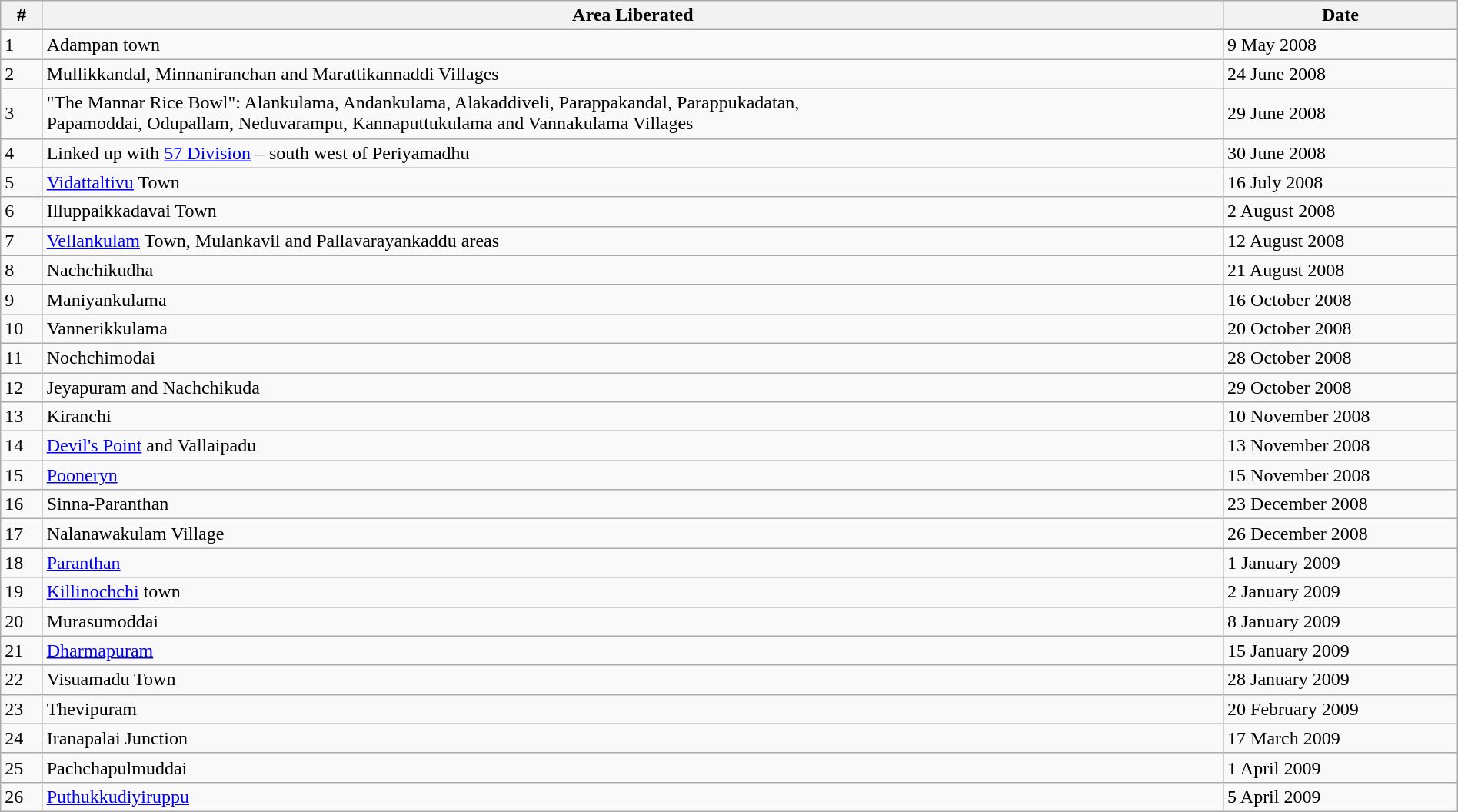<table width=100% class="wikitable" border="1">
<tr>
<th>#</th>
<th>Area Liberated</th>
<th>Date</th>
</tr>
<tr>
<td>1</td>
<td>Adampan town</td>
<td>9 May 2008</td>
</tr>
<tr>
<td>2</td>
<td>Mullikkandal, Minnaniranchan and Marattikannaddi Villages</td>
<td>24 June 2008</td>
</tr>
<tr>
<td>3</td>
<td>"The Mannar Rice Bowl": Alankulama, Andankulama, Alakaddiveli, Parappakandal, Parappukadatan,<br>Papamoddai, Odupallam, Neduvarampu, Kannaputtukulama and Vannakulama Villages</td>
<td>29 June 2008</td>
</tr>
<tr>
<td>4</td>
<td>Linked up with <a href='#'>57 Division</a> – south west of Periyamadhu</td>
<td>30 June 2008</td>
</tr>
<tr>
<td>5</td>
<td><a href='#'>Vidattaltivu</a> Town</td>
<td>16 July 2008</td>
</tr>
<tr>
<td>6</td>
<td>Illuppaikkadavai Town</td>
<td>2 August 2008</td>
</tr>
<tr>
<td>7</td>
<td><a href='#'>Vellankulam</a> Town, Mulankavil and Pallavarayankaddu areas</td>
<td>12 August 2008</td>
</tr>
<tr>
<td>8</td>
<td>Nachchikudha</td>
<td>21 August 2008</td>
</tr>
<tr>
<td>9</td>
<td>Maniyankulama</td>
<td>16 October 2008</td>
</tr>
<tr>
<td>10</td>
<td>Vannerikkulama</td>
<td>20 October 2008</td>
</tr>
<tr>
<td>11</td>
<td>Nochchimodai</td>
<td>28 October 2008</td>
</tr>
<tr>
<td>12</td>
<td>Jeyapuram and Nachchikuda</td>
<td>29 October 2008</td>
</tr>
<tr>
<td>13</td>
<td>Kiranchi</td>
<td>10 November 2008</td>
</tr>
<tr>
<td>14</td>
<td><a href='#'>Devil's Point</a> and Vallaipadu</td>
<td>13 November 2008</td>
</tr>
<tr>
<td>15</td>
<td><a href='#'>Pooneryn</a></td>
<td>15 November 2008</td>
</tr>
<tr>
<td>16</td>
<td>Sinna-Paranthan</td>
<td>23 December 2008</td>
</tr>
<tr>
<td>17</td>
<td>Nalanawakulam Village</td>
<td>26 December 2008</td>
</tr>
<tr>
<td>18</td>
<td><a href='#'>Paranthan</a></td>
<td>1 January 2009</td>
</tr>
<tr>
<td>19</td>
<td><a href='#'>Killinochchi</a> town</td>
<td>2 January 2009</td>
</tr>
<tr>
<td>20</td>
<td>Murasumoddai</td>
<td>8 January 2009</td>
</tr>
<tr>
<td>21</td>
<td><a href='#'>Dharmapuram</a></td>
<td>15 January 2009</td>
</tr>
<tr>
<td>22</td>
<td>Visuamadu Town</td>
<td>28 January 2009</td>
</tr>
<tr>
<td>23</td>
<td>Thevipuram</td>
<td>20 February 2009</td>
</tr>
<tr>
<td>24</td>
<td>Iranapalai Junction</td>
<td>17 March 2009</td>
</tr>
<tr>
<td>25</td>
<td>Pachchapulmuddai</td>
<td>1 April 2009</td>
</tr>
<tr>
<td>26</td>
<td><a href='#'>Puthukkudiyiruppu</a></td>
<td>5 April 2009</td>
</tr>
</table>
